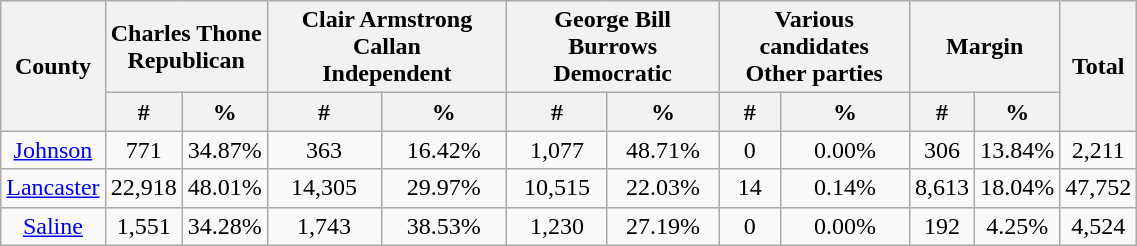<table width="60%" class="wikitable sortable">
<tr>
<th rowspan="2">County</th>
<th colspan="2">Charles Thone<br>Republican</th>
<th colspan="2">Clair Armstrong Callan<br>Independent</th>
<th colspan="2">George Bill Burrows<br>Democratic</th>
<th colspan="2">Various candidates<br>Other parties</th>
<th colspan="2">Margin</th>
<th rowspan="2">Total</th>
</tr>
<tr>
<th style="text-align:center;" data-sort-type="number">#</th>
<th style="text-align:center;" data-sort-type="number">%</th>
<th style="text-align:center;" data-sort-type="number">#</th>
<th style="text-align:center;" data-sort-type="number">%</th>
<th style="text-align:center;" data-sort-type="number">#</th>
<th style="text-align:center;" data-sort-type="number">%</th>
<th style="text-align:center;" data-sort-type="number">#</th>
<th style="text-align:center;" data-sort-type="number">%</th>
<th style="text-align:center;" data-sort-type="number">#</th>
<th style="text-align:center;" data-sort-type="number">%</th>
</tr>
<tr style="text-align:center;">
<td><a href='#'>Johnson</a></td>
<td>771</td>
<td>34.87%</td>
<td>363</td>
<td>16.42%</td>
<td>1,077</td>
<td>48.71%</td>
<td>0</td>
<td>0.00%</td>
<td>306</td>
<td>13.84%</td>
<td>2,211</td>
</tr>
<tr style="text-align:center;">
<td><a href='#'>Lancaster</a></td>
<td>22,918</td>
<td>48.01%</td>
<td>14,305</td>
<td>29.97%</td>
<td>10,515</td>
<td>22.03%</td>
<td>14</td>
<td>0.14%</td>
<td>8,613</td>
<td>18.04%</td>
<td>47,752</td>
</tr>
<tr style="text-align:center;">
<td><a href='#'>Saline</a></td>
<td>1,551</td>
<td>34.28%</td>
<td>1,743</td>
<td>38.53%</td>
<td>1,230</td>
<td>27.19%</td>
<td>0</td>
<td>0.00%</td>
<td>192</td>
<td>4.25%</td>
<td>4,524</td>
</tr>
</table>
